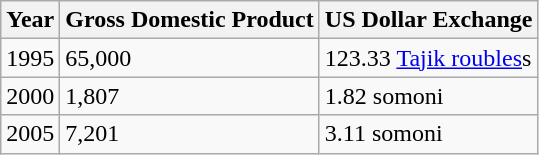<table class="wikitable">
<tr>
<th>Year</th>
<th>Gross  Domestic Product</th>
<th>US Dollar Exchange</th>
</tr>
<tr>
<td>1995</td>
<td>65,000</td>
<td>123.33 <a href='#'>Tajik roubles</a>s</td>
</tr>
<tr>
<td>2000</td>
<td>1,807</td>
<td>1.82 somoni</td>
</tr>
<tr>
<td>2005</td>
<td>7,201</td>
<td>3.11 somoni</td>
</tr>
</table>
